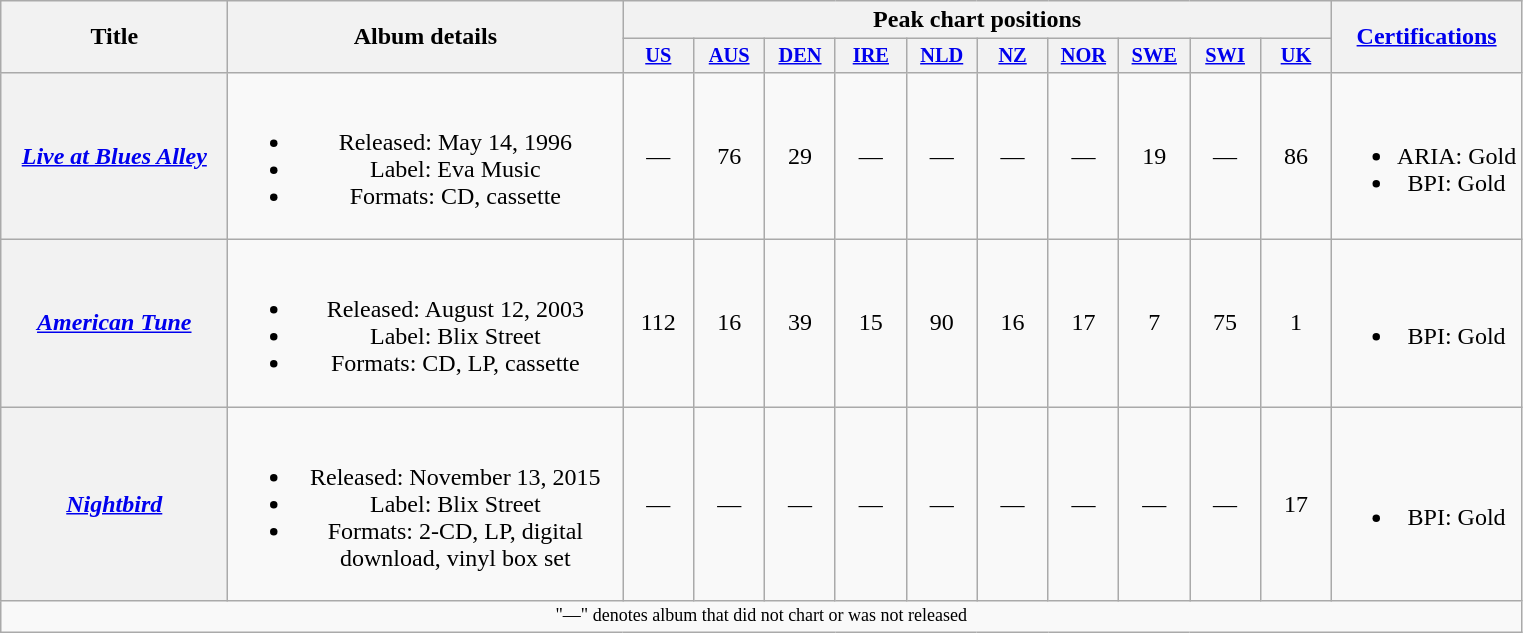<table class="wikitable plainrowheaders" style="text-align:center;" border="1">
<tr>
<th scope="col" rowspan="2" style="width:9em;">Title</th>
<th scope="col" rowspan="2" style="width:16em;">Album details</th>
<th scope="col" colspan="10">Peak chart positions</th>
<th scope="col" rowspan="2"><a href='#'>Certifications</a></th>
</tr>
<tr>
<th scope="col" style="width:3em;font-size:85%;"><a href='#'>US</a><br></th>
<th scope="col" style="width:3em;font-size:85%;"><a href='#'>AUS</a><br></th>
<th scope="col" style="width:3em;font-size:85%;"><a href='#'>DEN</a><br></th>
<th scope="col" style="width:3em;font-size:85%;"><a href='#'>IRE</a><br></th>
<th scope="col" style="width:3em;font-size:85%;"><a href='#'>NLD</a><br></th>
<th scope="col" style="width:3em;font-size:85%;"><a href='#'>NZ</a><br></th>
<th scope="col" style="width:3em;font-size:85%;"><a href='#'>NOR</a><br></th>
<th scope="col" style="width:3em;font-size:85%;"><a href='#'>SWE</a><br></th>
<th scope="col" style="width:3em;font-size:85%;"><a href='#'>SWI</a><br></th>
<th scope="col" style="width:3em;font-size:85%;"><a href='#'>UK</a><br></th>
</tr>
<tr>
<th scope="row"><em><a href='#'>Live at Blues Alley</a></em></th>
<td><br><ul><li>Released: May 14, 1996</li><li>Label: Eva Music</li><li>Formats: CD, cassette</li></ul></td>
<td>—</td>
<td>76</td>
<td>29</td>
<td>—</td>
<td>—</td>
<td>—</td>
<td>—</td>
<td>19</td>
<td>—</td>
<td>86</td>
<td><br><ul><li>ARIA: Gold</li><li>BPI: Gold</li></ul></td>
</tr>
<tr>
<th scope="row"><em><a href='#'>American Tune</a></em></th>
<td><br><ul><li>Released: August 12, 2003</li><li>Label: Blix Street</li><li>Formats: CD, LP, cassette</li></ul></td>
<td>112</td>
<td>16</td>
<td>39</td>
<td>15</td>
<td>90</td>
<td>16</td>
<td>17</td>
<td>7</td>
<td>75</td>
<td>1</td>
<td><br><ul><li>BPI: Gold</li></ul></td>
</tr>
<tr>
<th scope="row"><em><a href='#'>Nightbird</a></em></th>
<td><br><ul><li>Released: November 13, 2015</li><li>Label: Blix Street</li><li>Formats: 2-CD, LP, digital download, vinyl box set</li></ul></td>
<td>—</td>
<td>—</td>
<td>—</td>
<td>—</td>
<td>—</td>
<td>—</td>
<td>—</td>
<td>—</td>
<td>—</td>
<td>17</td>
<td><br><ul><li>BPI: Gold</li></ul></td>
</tr>
<tr>
<td colspan="14" style="font-size:9pt">"—" denotes album that did not chart or was not released</td>
</tr>
</table>
